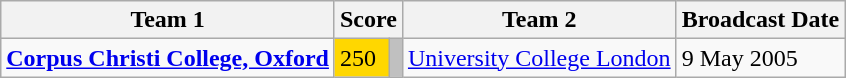<table class="wikitable" border="1">
<tr>
<th>Team 1</th>
<th colspan=2>Score</th>
<th>Team 2</th>
<th>Broadcast Date</th>
</tr>
<tr>
<td><strong><a href='#'>Corpus Christi College, Oxford</a></strong></td>
<td style="background:gold">250</td>
<td style="background:silver"></td>
<td><a href='#'>University College London</a></td>
<td>9 May 2005</td>
</tr>
</table>
